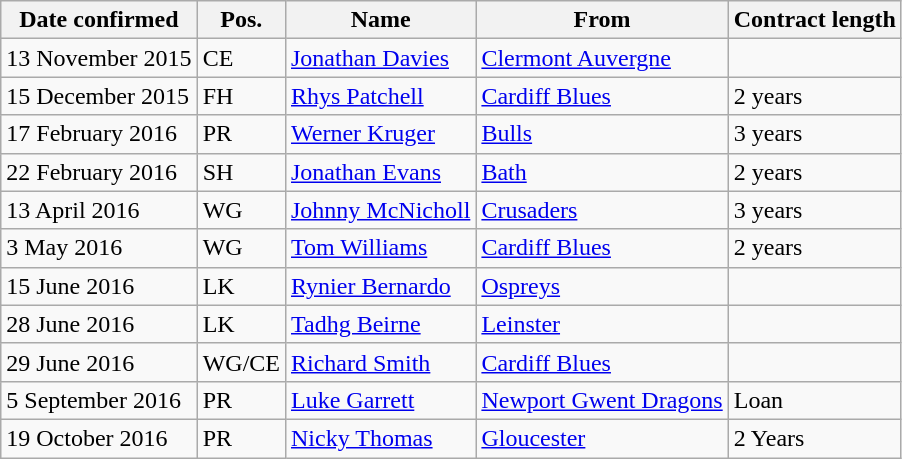<table class="wikitable">
<tr>
<th>Date confirmed</th>
<th>Pos.</th>
<th>Name</th>
<th>From</th>
<th>Contract length</th>
</tr>
<tr>
<td>13 November 2015</td>
<td>CE</td>
<td> <a href='#'>Jonathan Davies</a></td>
<td> <a href='#'>Clermont Auvergne</a></td>
<td></td>
</tr>
<tr>
<td>15 December 2015</td>
<td>FH</td>
<td> <a href='#'>Rhys Patchell</a></td>
<td> <a href='#'>Cardiff Blues</a></td>
<td>2 years</td>
</tr>
<tr>
<td>17 February 2016</td>
<td>PR</td>
<td> <a href='#'>Werner Kruger</a></td>
<td> <a href='#'>Bulls</a></td>
<td>3 years</td>
</tr>
<tr>
<td>22 February 2016</td>
<td>SH</td>
<td> <a href='#'>Jonathan Evans</a></td>
<td> <a href='#'>Bath</a></td>
<td>2 years</td>
</tr>
<tr>
<td>13 April 2016</td>
<td>WG</td>
<td> <a href='#'>Johnny McNicholl</a></td>
<td> <a href='#'>Crusaders</a></td>
<td>3 years</td>
</tr>
<tr>
<td>3 May 2016</td>
<td>WG</td>
<td> <a href='#'>Tom Williams</a></td>
<td> <a href='#'>Cardiff Blues</a></td>
<td>2 years</td>
</tr>
<tr>
<td>15 June 2016</td>
<td>LK</td>
<td> <a href='#'>Rynier Bernardo</a></td>
<td> <a href='#'>Ospreys</a></td>
<td></td>
</tr>
<tr>
<td>28 June 2016</td>
<td>LK</td>
<td> <a href='#'>Tadhg Beirne</a></td>
<td> <a href='#'>Leinster</a></td>
<td></td>
</tr>
<tr>
<td>29 June 2016</td>
<td>WG/CE</td>
<td> <a href='#'>Richard Smith</a></td>
<td> <a href='#'>Cardiff Blues</a></td>
<td></td>
</tr>
<tr>
<td>5 September 2016</td>
<td>PR</td>
<td> <a href='#'>Luke Garrett</a></td>
<td> <a href='#'>Newport Gwent Dragons</a></td>
<td>Loan</td>
</tr>
<tr>
<td>19 October 2016</td>
<td>PR</td>
<td> <a href='#'>Nicky Thomas</a></td>
<td> <a href='#'>Gloucester</a></td>
<td>2 Years</td>
</tr>
</table>
